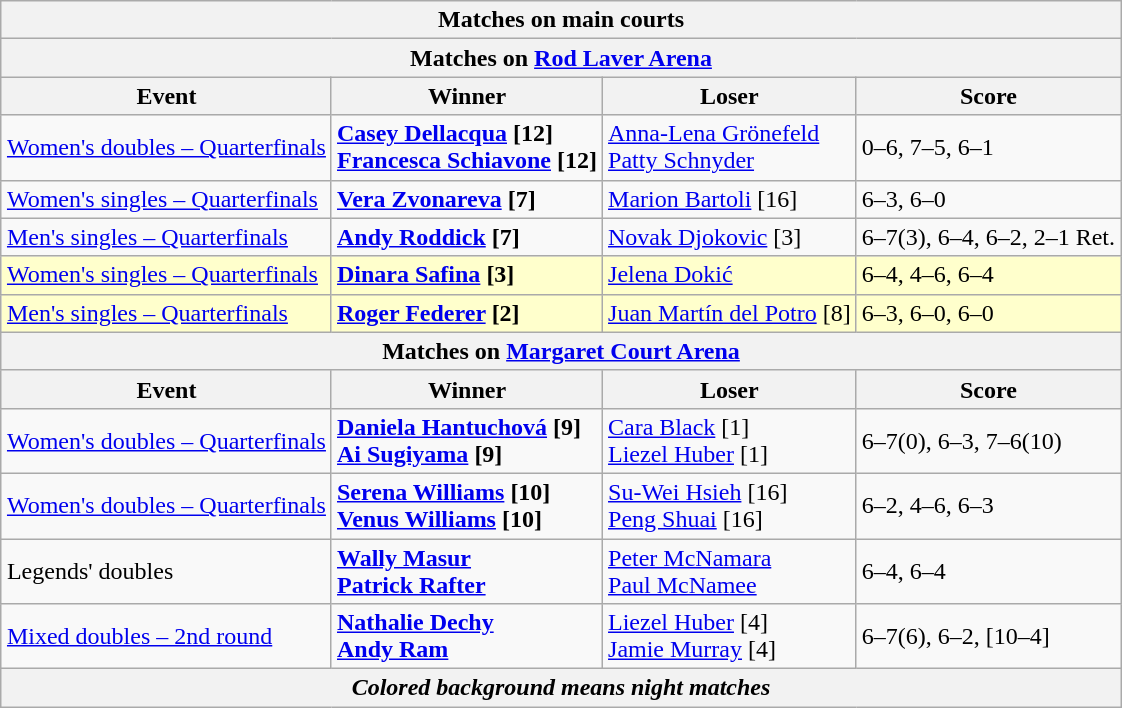<table class="wikitable collapsible uncollapsed" style="margin:auto;">
<tr>
<th colspan=4 style="white-space:nowrap;">Matches on main courts</th>
</tr>
<tr>
<th colspan=4><strong>Matches on <a href='#'>Rod Laver Arena</a></strong></th>
</tr>
<tr>
<th>Event</th>
<th>Winner</th>
<th>Loser</th>
<th>Score</th>
</tr>
<tr align=left>
<td><a href='#'>Women's doubles – Quarterfinals</a></td>
<td> <strong><a href='#'>Casey Dellacqua</a> [12] <br>  <a href='#'>Francesca Schiavone</a> [12]</strong></td>
<td> <a href='#'>Anna-Lena Grönefeld</a> <br>  <a href='#'>Patty Schnyder</a></td>
<td>0–6, 7–5, 6–1</td>
</tr>
<tr align=left>
<td><a href='#'>Women's singles – Quarterfinals</a></td>
<td> <strong><a href='#'>Vera Zvonareva</a> [7]</strong></td>
<td> <a href='#'>Marion Bartoli</a> [16]</td>
<td>6–3, 6–0</td>
</tr>
<tr align=left>
<td><a href='#'>Men's singles – Quarterfinals</a></td>
<td> <strong><a href='#'>Andy Roddick</a> [7]</strong></td>
<td> <a href='#'>Novak Djokovic</a> [3]</td>
<td>6–7(3), 6–4, 6–2, 2–1 Ret.</td>
</tr>
<tr align=left bgcolor="#FFFFCC">
<td><a href='#'>Women's singles – Quarterfinals</a></td>
<td> <strong><a href='#'>Dinara Safina</a> [3]</strong></td>
<td> <a href='#'>Jelena Dokić</a></td>
<td>6–4, 4–6, 6–4</td>
</tr>
<tr align=left bgcolor="#FFFFCC">
<td><a href='#'>Men's singles – Quarterfinals</a></td>
<td> <strong><a href='#'>Roger Federer</a> [2]</strong></td>
<td> <a href='#'>Juan Martín del Potro</a> [8]</td>
<td>6–3, 6–0, 6–0</td>
</tr>
<tr>
<th colspan=4><strong>Matches on <a href='#'>Margaret Court Arena</a></strong></th>
</tr>
<tr>
<th>Event</th>
<th>Winner</th>
<th>Loser</th>
<th>Score</th>
</tr>
<tr align=left>
<td><a href='#'>Women's doubles – Quarterfinals</a></td>
<td> <strong><a href='#'>Daniela Hantuchová</a> [9] <br>  <a href='#'>Ai Sugiyama</a> [9]</strong></td>
<td> <a href='#'>Cara Black</a> [1]<br>  <a href='#'>Liezel Huber</a> [1]</td>
<td>6–7(0), 6–3, 7–6(10)</td>
</tr>
<tr align=left>
<td><a href='#'>Women's doubles – Quarterfinals</a></td>
<td> <strong><a href='#'>Serena Williams</a> [10] <br>  <a href='#'>Venus Williams</a> [10]</strong></td>
<td> <a href='#'>Su-Wei Hsieh</a> [16] <br>  <a href='#'>Peng Shuai</a> [16]</td>
<td>6–2, 4–6, 6–3</td>
</tr>
<tr align=left>
<td>Legends' doubles</td>
<td> <strong><a href='#'>Wally Masur</a> <br>  <a href='#'>Patrick Rafter</a></strong></td>
<td> <a href='#'>Peter McNamara</a> <br>  <a href='#'>Paul McNamee</a></td>
<td>6–4, 6–4</td>
</tr>
<tr align=left>
<td><a href='#'>Mixed doubles – 2nd round</a></td>
<td>  <strong><a href='#'>Nathalie Dechy</a> <br>  <a href='#'>Andy Ram</a></strong></td>
<td> <a href='#'>Liezel Huber</a> [4] <br>  <a href='#'>Jamie Murray</a> [4]</td>
<td>6–7(6), 6–2, [10–4]</td>
</tr>
<tr>
<th colspan=4><em>Colored background means night matches</em></th>
</tr>
</table>
